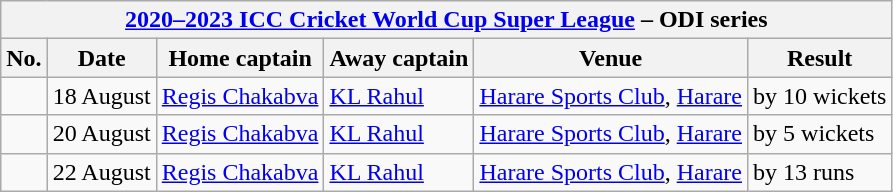<table class="wikitable">
<tr>
<th colspan="9"><a href='#'>2020–2023 ICC Cricket World Cup Super League</a> – ODI series</th>
</tr>
<tr>
<th>No.</th>
<th>Date</th>
<th>Home captain</th>
<th>Away captain</th>
<th>Venue</th>
<th>Result</th>
</tr>
<tr>
<td></td>
<td>18 August</td>
<td><a href='#'>Regis Chakabva</a></td>
<td><a href='#'>KL Rahul</a></td>
<td><a href='#'>Harare Sports Club</a>, <a href='#'>Harare</a></td>
<td> by 10 wickets</td>
</tr>
<tr>
<td></td>
<td>20 August</td>
<td><a href='#'>Regis Chakabva</a></td>
<td><a href='#'>KL Rahul</a></td>
<td><a href='#'>Harare Sports Club</a>, <a href='#'>Harare</a></td>
<td> by 5 wickets</td>
</tr>
<tr>
<td></td>
<td>22 August</td>
<td><a href='#'>Regis Chakabva</a></td>
<td><a href='#'>KL Rahul</a></td>
<td><a href='#'>Harare Sports Club</a>, <a href='#'>Harare</a></td>
<td> by 13 runs</td>
</tr>
</table>
